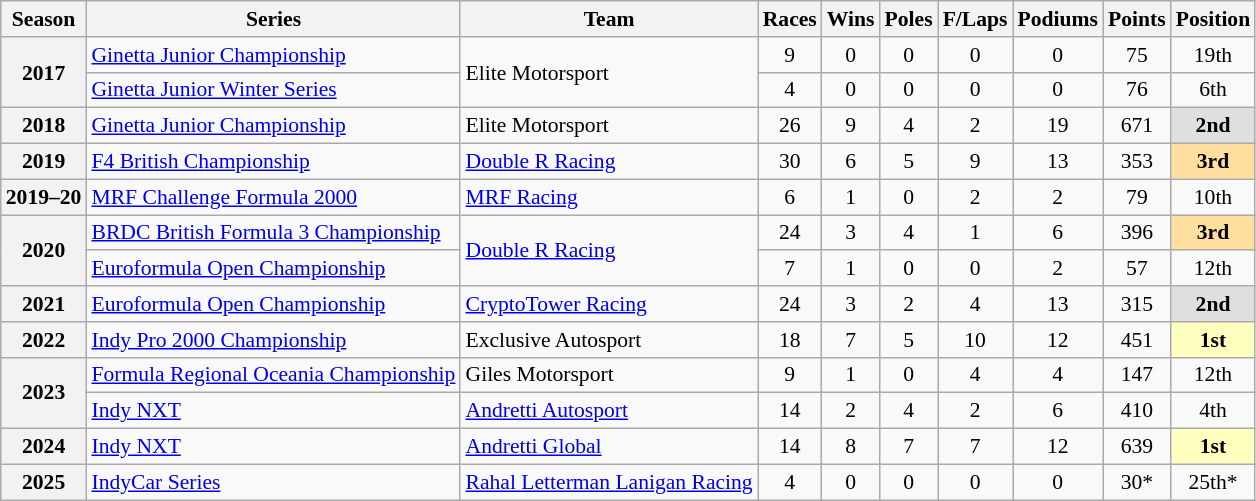<table class="wikitable" style="font-size: 90%; text-align:center">
<tr>
<th>Season</th>
<th>Series</th>
<th>Team</th>
<th>Races</th>
<th>Wins</th>
<th>Poles</th>
<th>F/Laps</th>
<th>Podiums</th>
<th>Points</th>
<th>Position</th>
</tr>
<tr>
<th rowspan=2>2017</th>
<td align=left><a href='#'>Ginetta Junior Championship</a></td>
<td rowspan=2 align=left>Elite Motorsport</td>
<td>9</td>
<td>0</td>
<td>0</td>
<td>0</td>
<td>0</td>
<td>75</td>
<td>19th</td>
</tr>
<tr>
<td align=left><a href='#'>Ginetta Junior Winter Series</a></td>
<td>4</td>
<td>0</td>
<td>0</td>
<td>0</td>
<td>0</td>
<td>76</td>
<td>6th</td>
</tr>
<tr>
<th>2018</th>
<td align=left><a href='#'>Ginetta Junior Championship</a></td>
<td align=left>Elite Motorsport</td>
<td>26</td>
<td>9</td>
<td>4</td>
<td>2</td>
<td>19</td>
<td>671</td>
<td style="background:#DFDFDF;"><strong>2nd</strong></td>
</tr>
<tr>
<th>2019</th>
<td align=left><a href='#'>F4 British Championship</a></td>
<td align=left><a href='#'>Double R Racing</a></td>
<td>30</td>
<td>6</td>
<td>5</td>
<td>9</td>
<td>13</td>
<td>353</td>
<td style="background:#FFDF9F;"><strong>3rd</strong></td>
</tr>
<tr>
<th>2019–20</th>
<td align=left><a href='#'>MRF Challenge Formula 2000</a></td>
<td align=left><a href='#'>MRF Racing</a></td>
<td>6</td>
<td>1</td>
<td>0</td>
<td>2</td>
<td>2</td>
<td>79</td>
<td>10th</td>
</tr>
<tr>
<th rowspan=2>2020</th>
<td align=left><a href='#'>BRDC British Formula 3 Championship</a></td>
<td align=left rowspan=2><a href='#'>Double R Racing</a></td>
<td>24</td>
<td>3</td>
<td>4</td>
<td>1</td>
<td>6</td>
<td>396</td>
<td style="background:#FFDF9F;"><strong>3rd</strong></td>
</tr>
<tr>
<td align=left><a href='#'>Euroformula Open Championship</a></td>
<td>7</td>
<td>1</td>
<td>0</td>
<td>0</td>
<td>2</td>
<td>57</td>
<td>12th</td>
</tr>
<tr>
<th>2021</th>
<td align=left><a href='#'>Euroformula Open Championship</a></td>
<td align=left><a href='#'>CryptoTower Racing</a></td>
<td>24</td>
<td>3</td>
<td>2</td>
<td>4</td>
<td>13</td>
<td>315</td>
<td style="background:#DFDFDF;"><strong>2nd</strong></td>
</tr>
<tr>
<th>2022</th>
<td align=left><a href='#'>Indy Pro 2000 Championship</a></td>
<td align=left>Exclusive Autosport</td>
<td>18</td>
<td>7</td>
<td>5</td>
<td>10</td>
<td>12</td>
<td>451</td>
<td style="background:#FFFFBF;"><strong>1st</strong></td>
</tr>
<tr>
<th rowspan="2">2023</th>
<td align="left"><a href='#'>Formula Regional Oceania Championship</a></td>
<td align="left">Giles Motorsport</td>
<td>9</td>
<td>1</td>
<td>0</td>
<td>4</td>
<td>4</td>
<td>147</td>
<td>12th</td>
</tr>
<tr>
<td align="left"><a href='#'>Indy NXT</a></td>
<td align="left"><a href='#'>Andretti Autosport</a></td>
<td>14</td>
<td>2</td>
<td>4</td>
<td>2</td>
<td>6</td>
<td>410</td>
<td>4th</td>
</tr>
<tr>
<th>2024</th>
<td align=left><a href='#'>Indy NXT</a></td>
<td align=left><a href='#'>Andretti Global</a></td>
<td>14</td>
<td>8</td>
<td>7</td>
<td>7</td>
<td>12</td>
<td>639</td>
<td style="background:#FFFFBF;"><strong>1st</strong></td>
</tr>
<tr>
<th>2025</th>
<td align=left><a href='#'>IndyCar Series</a></td>
<td align=left><a href='#'>Rahal Letterman Lanigan Racing</a></td>
<td>4</td>
<td>0</td>
<td>0</td>
<td>0</td>
<td>0</td>
<td>30*</td>
<td>25th*</td>
</tr>
</table>
